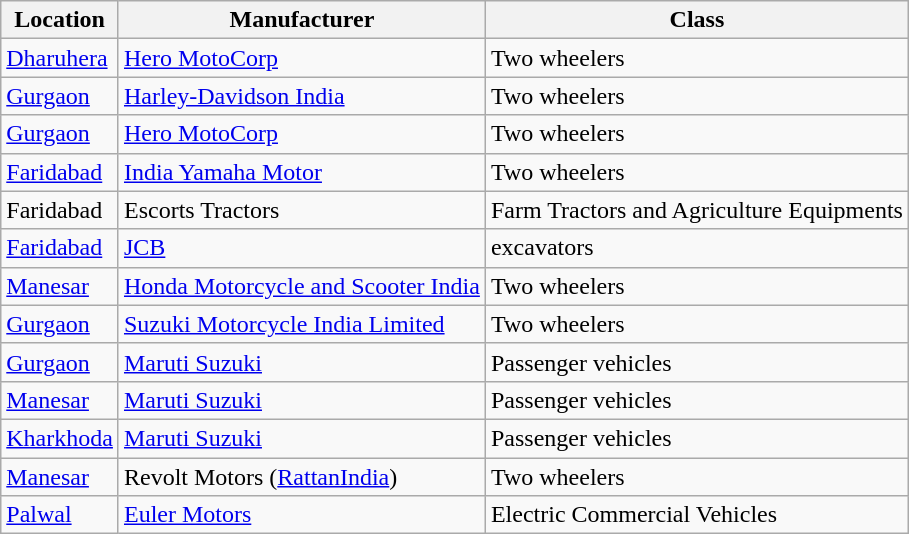<table class="wikitable sortable" border="1">
<tr>
<th>Location</th>
<th>Manufacturer</th>
<th>Class</th>
</tr>
<tr>
<td><a href='#'>Dharuhera</a></td>
<td><a href='#'>Hero MotoCorp</a></td>
<td>Two wheelers</td>
</tr>
<tr>
<td><a href='#'>Gurgaon</a></td>
<td><a href='#'>Harley-Davidson India</a></td>
<td>Two wheelers</td>
</tr>
<tr>
<td><a href='#'>Gurgaon</a></td>
<td><a href='#'>Hero MotoCorp</a></td>
<td>Two wheelers</td>
</tr>
<tr>
<td><a href='#'>Faridabad</a></td>
<td><a href='#'>India Yamaha Motor</a></td>
<td>Two wheelers</td>
</tr>
<tr>
<td>Faridabad</td>
<td>Escorts Tractors</td>
<td>Farm Tractors and Agriculture Equipments</td>
</tr>
<tr>
<td><a href='#'>Faridabad</a></td>
<td><a href='#'>JCB</a></td>
<td>excavators</td>
</tr>
<tr>
<td><a href='#'>Manesar</a></td>
<td><a href='#'>Honda Motorcycle and Scooter India</a></td>
<td>Two wheelers</td>
</tr>
<tr>
<td><a href='#'>Gurgaon</a></td>
<td><a href='#'>Suzuki Motorcycle India Limited</a></td>
<td>Two wheelers</td>
</tr>
<tr>
<td><a href='#'>Gurgaon</a></td>
<td><a href='#'>Maruti Suzuki</a></td>
<td>Passenger vehicles</td>
</tr>
<tr>
<td><a href='#'>Manesar</a></td>
<td><a href='#'>Maruti Suzuki</a></td>
<td>Passenger vehicles</td>
</tr>
<tr>
<td><a href='#'>Kharkhoda</a></td>
<td><a href='#'>Maruti Suzuki</a></td>
<td>Passenger vehicles</td>
</tr>
<tr>
<td><a href='#'>Manesar</a></td>
<td>Revolt Motors (<a href='#'>RattanIndia</a>)</td>
<td>Two wheelers</td>
</tr>
<tr>
<td><a href='#'>Palwal</a></td>
<td><a href='#'>Euler Motors</a></td>
<td>Electric Commercial Vehicles</td>
</tr>
</table>
